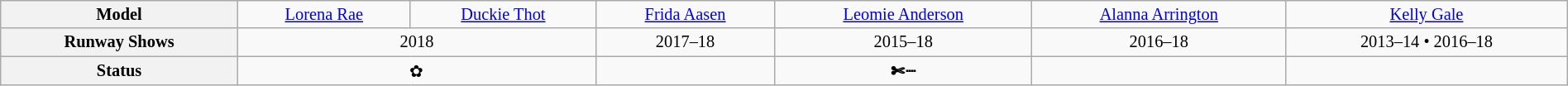<table class="wikitable" style="font-size:85%; width:100%;" align="center">
<tr>
<th scope="row">Model</th>
<td align="center"> <a href='#'>Lorena Rae</a></td>
<td align="center"> <a href='#'>Duckie Thot</a></td>
<td align="center"> <a href='#'>Frida Aasen</a></td>
<td align="center"> <a href='#'>Leomie Anderson</a></td>
<td align="center"> <a href='#'>Alanna Arrington</a></td>
<td align="center"> <a href='#'>Kelly Gale</a></td>
</tr>
<tr>
<th scope="row">Runway Shows</th>
<td colspan="2" align="center">2018</td>
<td align="center">2017–18</td>
<td align="center">2015–18</td>
<td align="center">2016–18</td>
<td align="center">2013–14 • 2016–18</td>
</tr>
<tr>
<th>Status</th>
<td colspan="2" align="center">✿</td>
<td align="center"></td>
<td align="center"><strong>✄┈</strong></td>
<td align="center"></td>
<td align="center"></td>
</tr>
</table>
